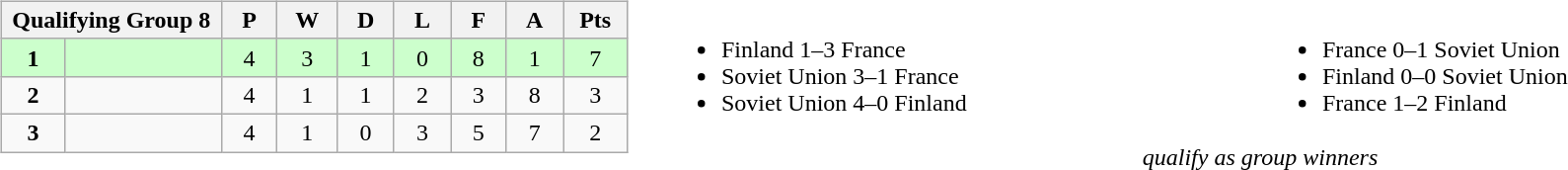<table width=100%>
<tr>
<td valign="top" width="440"><br><table class="wikitable">
<tr>
<th colspan="2">Qualifying Group 8</th>
<th rowspan="1">P</th>
<th rowspan="1">W</th>
<th colspan="1">D</th>
<th colspan="1">L</th>
<th colspan="1">F</th>
<th colspan="1">A</th>
<th colspan="1">Pts</th>
</tr>
<tr style="background:#ccffcc;">
<td align=center width="50"><strong>1</strong></td>
<td width="150"><strong></strong></td>
<td align=center width="50">4</td>
<td align=center width="50">3</td>
<td align=center width="50">1</td>
<td align=center width="50">0</td>
<td align=center width="50">8</td>
<td align=center width="50">1</td>
<td align=center width="50">7</td>
</tr>
<tr>
<td align=center><strong>2</strong></td>
<td></td>
<td align=center>4</td>
<td align=center>1</td>
<td align=center>1</td>
<td align=center>2</td>
<td align=center>3</td>
<td align=center>8</td>
<td align=center>3</td>
</tr>
<tr>
<td align=center><strong>3</strong></td>
<td></td>
<td align=center>4</td>
<td align=center>1</td>
<td align=center>0</td>
<td align=center>3</td>
<td align=center>5</td>
<td align=center>7</td>
<td align=center>2</td>
</tr>
</table>
</td>
<td valign="middle" align="center"><br><table width=100%>
<tr>
<td valign="middle" align=left width=50%><br><ul><li>Finland 1–3 France</li><li>Soviet Union 3–1 France</li><li>Soviet Union 4–0 Finland</li></ul></td>
<td valign="middle" align=left width=50%><br><ul><li>France 0–1 Soviet Union</li><li>Finland 0–0 Soviet Union</li><li>France 1–2 Finland</li></ul></td>
</tr>
</table>
<em> qualify as group winners</em></td>
</tr>
</table>
